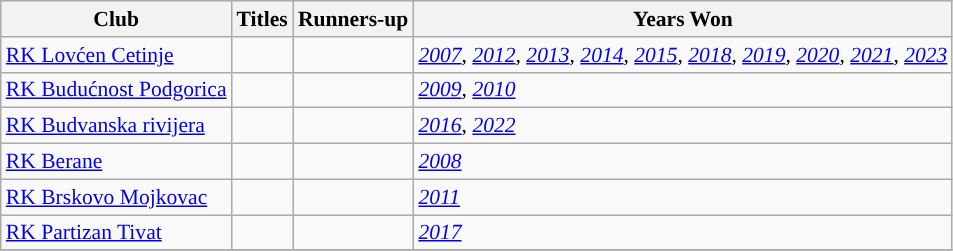<table class="wikitable" style="font-size:90%">
<tr>
<th>Club</th>
<th>Titles</th>
<th>Runners-up</th>
<th>Years Won</th>
</tr>
<tr>
<td><a href='#'>RK Lovćen Cetinje</a></td>
<td></td>
<td></td>
<td><em><a href='#'>2007</a>, <a href='#'>2012</a>, <a href='#'>2013</a>, <a href='#'>2014</a>, <a href='#'>2015</a>, <a href='#'>2018</a>, <a href='#'>2019</a>, <a href='#'>2020</a>, <a href='#'>2021</a>, <a href='#'>2023</a></em></td>
</tr>
<tr>
<td><a href='#'>RK Budućnost Podgorica</a></td>
<td></td>
<td></td>
<td><em><a href='#'>2009</a>, <a href='#'>2010</a></em></td>
</tr>
<tr>
<td><a href='#'>RK Budvanska rivijera</a></td>
<td></td>
<td></td>
<td><em><a href='#'>2016</a></em>, <em><a href='#'>2022</a></em></td>
</tr>
<tr>
<td><a href='#'>RK Berane</a></td>
<td></td>
<td></td>
<td><em><a href='#'>2008</a></em></td>
</tr>
<tr>
<td><a href='#'>RK Brskovo Mojkovac</a></td>
<td></td>
<td></td>
<td><em><a href='#'>2011</a></em></td>
</tr>
<tr>
<td><a href='#'>RK Partizan Tivat</a></td>
<td></td>
<td></td>
<td><em><a href='#'>2017</a></em></td>
</tr>
<tr>
</tr>
</table>
